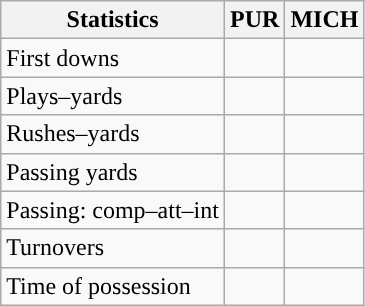<table class="wikitable" style="float:left">
<tr>
<th>Statistics</th>
<th>PUR</th>
<th>MICH</th>
</tr>
<tr>
<td>First downs</td>
<td></td>
<td></td>
</tr>
<tr>
<td>Plays–yards</td>
<td></td>
<td></td>
</tr>
<tr>
<td>Rushes–yards</td>
<td></td>
<td></td>
</tr>
<tr>
<td>Passing yards</td>
<td></td>
<td></td>
</tr>
<tr>
<td>Passing: comp–att–int</td>
<td></td>
<td></td>
</tr>
<tr>
<td>Turnovers</td>
<td></td>
<td></td>
</tr>
<tr>
<td>Time of possession</td>
<td></td>
<td></td>
</tr>
</table>
